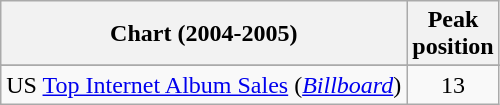<table class="wikitable sortable plainrowheaders" style="text-align:center">
<tr>
<th scope="col">Chart (2004-2005)</th>
<th scope="col">Peak<br> position</th>
</tr>
<tr>
</tr>
<tr>
<td>US <a href='#'>Top Internet Album Sales</a> (<a href='#'><em>Billboard</em></a>)</td>
<td>13</td>
</tr>
</table>
